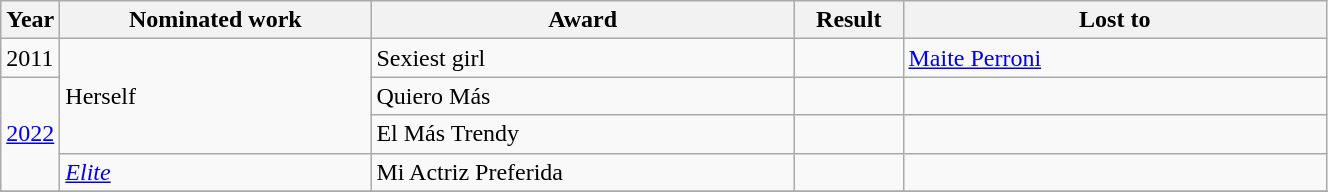<table class="wikitable">
<tr>
<th>Year</th>
<th width="200">Nominated work</th>
<th width="275">Award</th>
<th width="65">Result</th>
<th width="275">Lost to</th>
</tr>
<tr>
<td>2011</td>
<td rowspan=3>Herself</td>
<td>Sexiest girl</td>
<td></td>
<td><a href='#'>Maite Perroni</a></td>
</tr>
<tr>
<td rowspan=3><a href='#'>2022</a></td>
<td>Quiero Más</td>
<td></td>
<td></td>
</tr>
<tr>
<td>El Más Trendy</td>
<td></td>
<td></td>
</tr>
<tr>
<td><em><a href='#'>Elite</a></em></td>
<td>Mi Actriz Preferida</td>
<td></td>
<td></td>
</tr>
<tr>
</tr>
</table>
